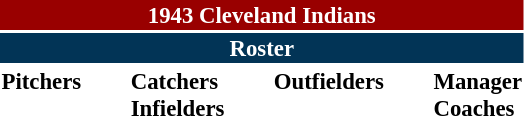<table class="toccolours" style="font-size: 95%;">
<tr>
<th colspan="10" style="background-color: #990000; color: white; text-align: center;">1943 Cleveland Indians</th>
</tr>
<tr>
<td colspan="10" style="background-color: #023456; color: white; text-align: center;"><strong>Roster</strong></td>
</tr>
<tr>
<td valign="top"><strong>Pitchers</strong><br>













</td>
<td width="25px"></td>
<td valign="top"><strong>Catchers</strong><br>



<strong>Infielders</strong>







</td>
<td width="25px"></td>
<td valign="top"><strong>Outfielders</strong><br>





</td>
<td width="25px"></td>
<td valign="top"><strong>Manager</strong><br>
<strong>Coaches</strong>


</td>
</tr>
</table>
